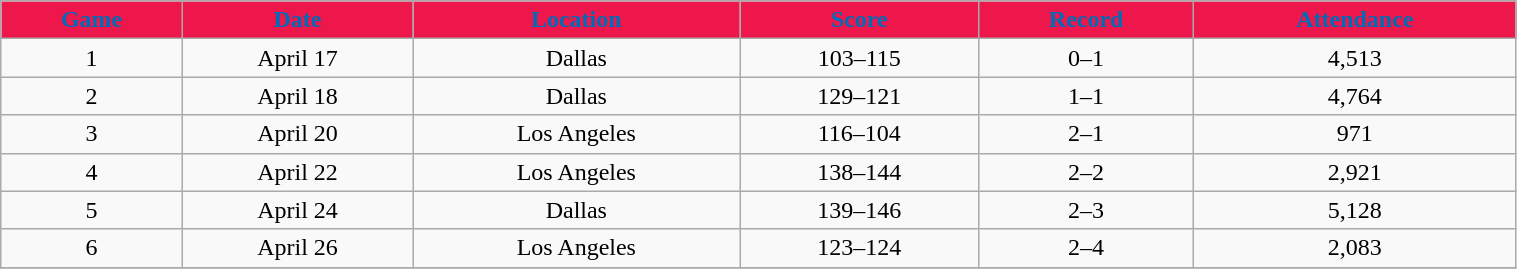<table class="wikitable" width="80%">
<tr align="center"  style="background:#ED174C;color:#006BB6;">
<td><strong>Game</strong></td>
<td><strong>Date</strong></td>
<td><strong>Location</strong></td>
<td><strong>Score</strong></td>
<td><strong>Record</strong></td>
<td><strong>Attendance</strong></td>
</tr>
<tr align="center" bgcolor="">
<td>1</td>
<td>April 17</td>
<td>Dallas</td>
<td>103–115</td>
<td>0–1</td>
<td>4,513</td>
</tr>
<tr align="center" bgcolor="">
<td>2</td>
<td>April 18</td>
<td>Dallas</td>
<td>129–121</td>
<td>1–1</td>
<td>4,764</td>
</tr>
<tr align="center" bgcolor="">
<td>3</td>
<td>April 20</td>
<td>Los Angeles</td>
<td>116–104</td>
<td>2–1</td>
<td>971</td>
</tr>
<tr align="center" bgcolor="">
<td>4</td>
<td>April 22</td>
<td>Los Angeles</td>
<td>138–144</td>
<td>2–2</td>
<td>2,921</td>
</tr>
<tr align="center" bgcolor="">
<td>5</td>
<td>April 24</td>
<td>Dallas</td>
<td>139–146</td>
<td>2–3</td>
<td>5,128</td>
</tr>
<tr align="center" bgcolor="">
<td>6</td>
<td>April 26</td>
<td>Los Angeles</td>
<td>123–124</td>
<td>2–4</td>
<td>2,083</td>
</tr>
<tr align="center" bgcolor="">
</tr>
</table>
